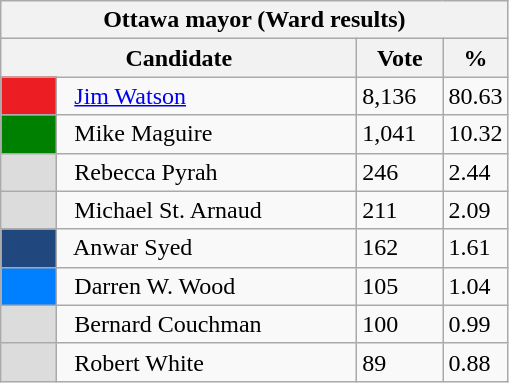<table class="wikitable">
<tr>
<th colspan="4">Ottawa mayor (Ward results)</th>
</tr>
<tr>
<th bgcolor="#DDDDFF" width="230px" colspan="2">Candidate</th>
<th bgcolor="#DDDDFF" width="50px">Vote</th>
<th bgcolor="#DDDDFF" width="30px">%</th>
</tr>
<tr>
<td bgcolor=#ED1D24 width="30px"> </td>
<td>  <a href='#'>Jim Watson</a></td>
<td>8,136</td>
<td>80.63</td>
</tr>
<tr>
<td bgcolor=#008000 width="30px"> </td>
<td>  Mike Maguire</td>
<td>1,041</td>
<td>10.32</td>
</tr>
<tr>
<td bgcolor=#DCDCDC width="30px"> </td>
<td>  Rebecca Pyrah</td>
<td>246</td>
<td>2.44</td>
</tr>
<tr>
<td bgcolor=#DCDCDC width="30px"> </td>
<td>  Michael St. Arnaud</td>
<td>211</td>
<td>2.09</td>
</tr>
<tr>
<td bgcolor=#20487E width="30px"> </td>
<td>  Anwar Syed</td>
<td>162</td>
<td>1.61</td>
</tr>
<tr>
<td bgcolor=#007FFF width="30px"> </td>
<td>  Darren W. Wood</td>
<td>105</td>
<td>1.04</td>
</tr>
<tr>
<td bgcolor=#DCDCDC width="30px"> </td>
<td>  Bernard Couchman</td>
<td>100</td>
<td>0.99</td>
</tr>
<tr>
<td bgcolor=#DCDCDC width="30px"> </td>
<td>  Robert White</td>
<td>89</td>
<td>0.88</td>
</tr>
</table>
